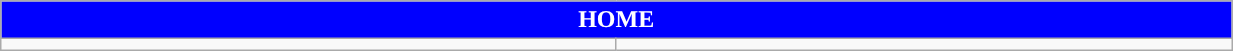<table class="wikitable collapsible collapsed" style="width:65%">
<tr>
<th colspan=6 ! style="color:white; background:blue">HOME</th>
</tr>
<tr>
<td></td>
<td></td>
</tr>
</table>
